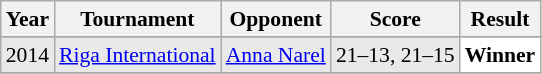<table class="sortable wikitable" style="font-size: 90%;">
<tr>
<th>Year</th>
<th>Tournament</th>
<th>Opponent</th>
<th>Score</th>
<th>Result</th>
</tr>
<tr>
</tr>
<tr style="background:#E9E9E9">
<td align="center">2014</td>
<td align="left"><a href='#'>Riga International</a></td>
<td align="left"> <a href='#'>Anna Narel</a></td>
<td align="left">21–13, 21–15</td>
<td style="text-align:left; background:white"> <strong>Winner</strong></td>
</tr>
<tr>
</tr>
</table>
